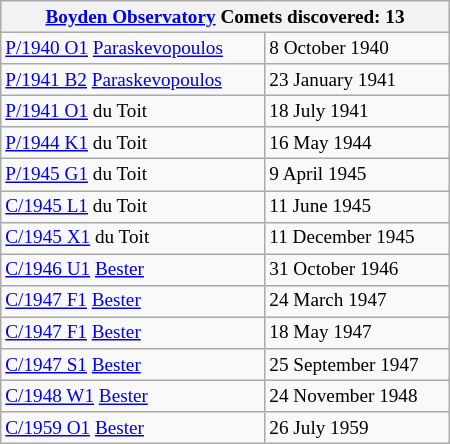<table class="wikitable floatright" style="font-size: 0.8em; width: 300px;">
<tr>
<th colspan=2 style="white-space: nowrap;"><a href='#'>Boyden Observatory</a> Comets discovered: 13</th>
</tr>
<tr>
<td><a href='#'>P/1940 O1</a> <a href='#'>Paraskevopoulos</a></td>
<td>8 October 1940</td>
</tr>
<tr>
<td><a href='#'>P/1941 B2</a> <a href='#'>Paraskevopoulos</a></td>
<td>23 January 1941</td>
</tr>
<tr>
<td><a href='#'>P/1941 O1</a>  du Toit</td>
<td>18 July 1941</td>
</tr>
<tr>
<td><a href='#'>P/1944 K1</a>  du Toit</td>
<td>16 May 1944</td>
</tr>
<tr>
<td><a href='#'>P/1945 G1</a>  du Toit</td>
<td>9 April 1945</td>
</tr>
<tr>
<td><a href='#'>C/1945 L1</a>  du Toit</td>
<td>11 June 1945</td>
</tr>
<tr>
<td><a href='#'>C/1945 X1</a>  du Toit</td>
<td>11 December 1945</td>
</tr>
<tr>
<td><a href='#'>C/1946 U1</a> <a href='#'>Bester</a></td>
<td>31 October 1946</td>
</tr>
<tr>
<td><a href='#'>C/1947 F1</a> <a href='#'>Bester</a></td>
<td>24 March 1947</td>
</tr>
<tr>
<td><a href='#'>C/1947 F1</a> <a href='#'>Bester</a></td>
<td>18 May 1947</td>
</tr>
<tr>
<td><a href='#'>C/1947 S1</a> <a href='#'>Bester</a></td>
<td>25 September 1947</td>
</tr>
<tr>
<td><a href='#'>C/1948 W1</a> <a href='#'>Bester</a></td>
<td>24 November 1948</td>
</tr>
<tr>
<td><a href='#'>C/1959 O1</a> <a href='#'>Bester</a></td>
<td>26 July 1959</td>
</tr>
</table>
